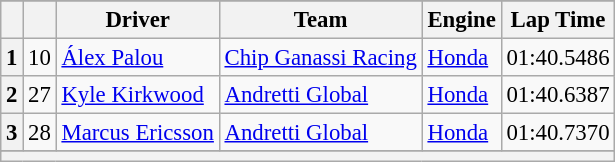<table class="wikitable" style="font-size:95%;">
<tr>
</tr>
<tr>
<th></th>
<th></th>
<th>Driver</th>
<th>Team</th>
<th>Engine</th>
<th>Lap Time</th>
</tr>
<tr>
<th>1</th>
<td align="center">10</td>
<td> <a href='#'>Álex Palou</a> </td>
<td><a href='#'>Chip Ganassi Racing</a></td>
<td><a href='#'>Honda</a></td>
<td>01:40.5486</td>
</tr>
<tr>
<th>2</th>
<td align="center">27</td>
<td> <a href='#'>Kyle Kirkwood</a></td>
<td><a href='#'>Andretti Global</a></td>
<td><a href='#'>Honda</a></td>
<td>01:40.6387</td>
</tr>
<tr>
<th>3</th>
<td align="center">28</td>
<td> <a href='#'>Marcus Ericsson</a></td>
<td><a href='#'>Andretti Global</a></td>
<td><a href='#'>Honda</a></td>
<td>01:40.7370</td>
</tr>
<tr>
</tr>
<tr class="sortbottom">
<th colspan="6"></th>
</tr>
</table>
